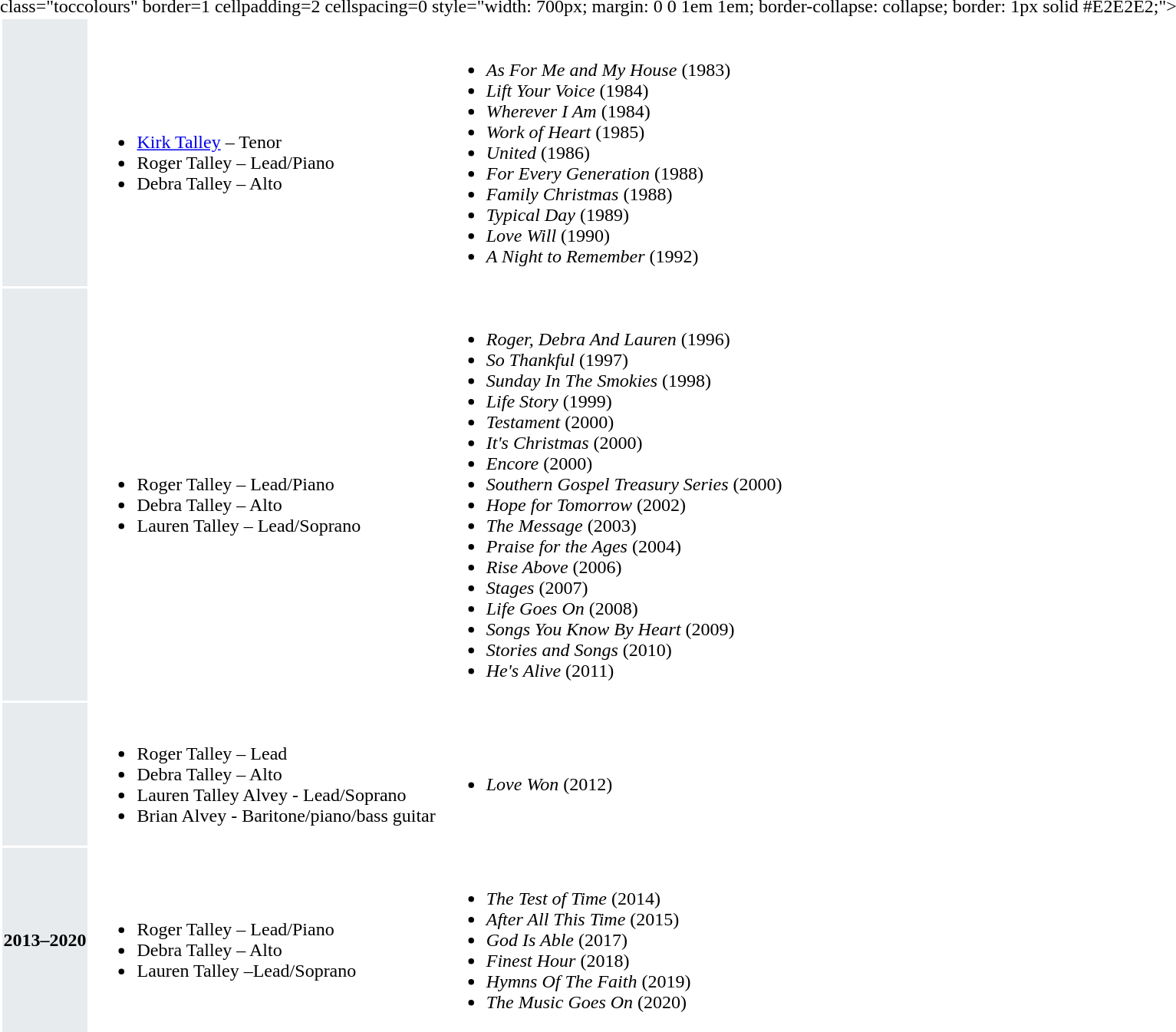<table <big>class="toccolours"  border=1 cellpadding=2 cellspacing=0 style="width: 700px; margin: 0 0 1em 1em; border-collapse: collapse; border: 1px solid #E2E2E2;"</big>>
<tr>
<td style="background:#e7ebee;"></td>
<td><br><ul><li><a href='#'>Kirk Talley</a> – Tenor</li><li>Roger Talley – Lead/Piano</li><li>Debra Talley – Alto</li></ul></td>
<td><br><ul><li><em>As For Me and My House</em> (1983)</li><li><em>Lift Your Voice</em> (1984)</li><li><em>Wherever I Am</em> (1984)</li><li><em>Work of Heart</em> (1985)</li><li><em>United</em> (1986)</li><li><em>For Every Generation</em> (1988)</li><li><em>Family Christmas</em> (1988)</li><li><em>Typical Day</em> (1989)</li><li><em>Love Will</em> (1990)</li><li><em>A Night to Remember</em> (1992)</li></ul></td>
</tr>
<tr>
<td style="background:#e7ebee;"></td>
<td><br><ul><li>Roger Talley – Lead/Piano</li><li>Debra Talley – Alto</li><li>Lauren Talley – Lead/Soprano</li></ul></td>
<td><br><ul><li><em>Roger, Debra And Lauren</em> (1996)</li><li><em>So Thankful</em> (1997)</li><li><em>Sunday In The Smokies</em> (1998)</li><li><em>Life Story</em> (1999)</li><li><em>Testament</em> (2000)</li><li><em>It's Christmas</em> (2000)</li><li><em>Encore</em> (2000)</li><li><em>Southern Gospel Treasury Series</em> (2000)</li><li><em>Hope for Tomorrow</em> (2002)</li><li><em>The Message</em> (2003)</li><li><em>Praise for the Ages</em> (2004)</li><li><em>Rise Above</em> (2006)</li><li><em>Stages</em> (2007)</li><li><em>Life Goes On</em> (2008)</li><li><em>Songs You Know By Heart</em> (2009)</li><li><em>Stories and Songs</em> (2010)</li><li><em>He's Alive</em> (2011)</li></ul></td>
</tr>
<tr>
<td style="background:#e7ebee;"></td>
<td><br><ul><li>Roger Talley – Lead</li><li>Debra Talley – Alto</li><li>Lauren Talley Alvey - Lead/Soprano</li><li>Brian Alvey - Baritone/piano/bass guitar</li></ul></td>
<td><br><ul><li><em>Love Won</em> (2012)</li></ul></td>
</tr>
<tr>
<th style="background:#e7ebee;">2013–2020</th>
<td><br><ul><li>Roger Talley – Lead/Piano</li><li>Debra Talley – Alto</li><li>Lauren Talley –Lead/Soprano</li></ul></td>
<td><br><ul><li><em>The Test of Time</em> (2014)</li><li><em>After All This Time</em> (2015)</li><li><em>God Is Able</em> (2017)</li><li><em>Finest Hour</em> (2018)</li><li><em>Hymns Of The Faith</em> (2019)</li><li><em>The Music Goes On</em> (2020)</li></ul></td>
</tr>
</table>
